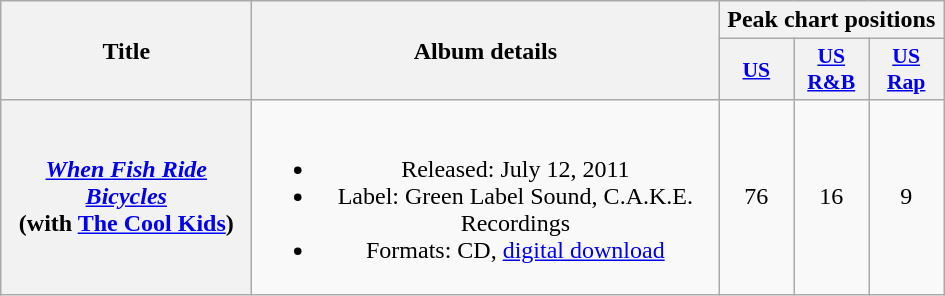<table class="wikitable plainrowheaders" style="text-align:center;">
<tr>
<th scope="col" rowspan="2" style="width:10em;">Title</th>
<th scope="col" rowspan="2" style="width:19em;">Album details</th>
<th scope="col" colspan="3">Peak chart positions</th>
</tr>
<tr>
<th scope="col" style="width:3em;font-size:90%;"><a href='#'>US</a></th>
<th scope="col" style="width:3em;font-size:90%;"><a href='#'>US R&B</a></th>
<th scope="col" style="width:3em;font-size:90%;"><a href='#'>US<br>Rap</a></th>
</tr>
<tr>
<th scope="row"><em><a href='#'>When Fish Ride Bicycles</a></em><br><span>(with <a href='#'>The Cool Kids</a>)</span></th>
<td><br><ul><li>Released: July 12, 2011</li><li>Label: Green Label Sound, C.A.K.E. Recordings</li><li>Formats: CD, <a href='#'>digital download</a></li></ul></td>
<td>76</td>
<td>16</td>
<td>9</td>
</tr>
</table>
